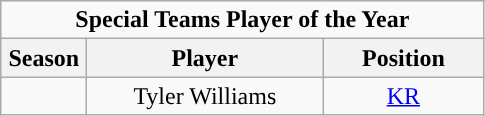<table class="wikitable sortable" style="text-align:center">
<tr>
<td colspan="4"><strong>Special Teams Player of the Year</strong></td>
</tr>
<tr>
<th style="width:50px; ">Season</th>
<th style="width:150px; ">Player</th>
<th style="width:100px; ">Position</th>
</tr>
<tr>
<td></td>
<td>Tyler Williams</td>
<td><a href='#'>KR</a></td>
</tr>
</table>
